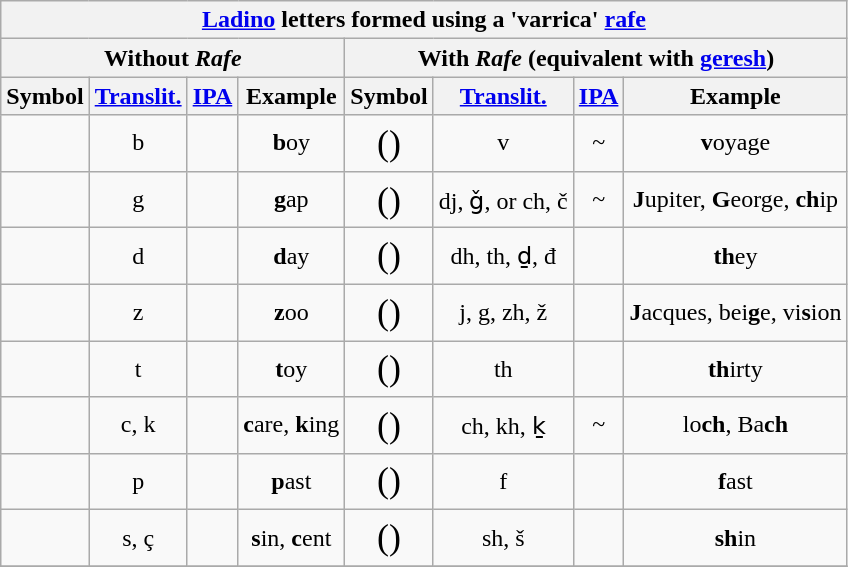<table class="wikitable" style="text-align:center;">
<tr>
<th colspan="10" align=center><a href='#'>Ladino</a> letters formed using a 'varrica' <a href='#'>rafe</a></th>
</tr>
<tr>
<th ! colspan="4">Without <em>Rafe</em></th>
<th ! colspan="4">With <em>Rafe</em> (equivalent with <a href='#'>geresh</a>)</th>
</tr>
<tr>
<th>Symbol</th>
<th><a href='#'>Translit.</a></th>
<th><a href='#'>IPA</a></th>
<th>Example</th>
<th>Symbol</th>
<th><a href='#'>Translit.</a></th>
<th><a href='#'>IPA</a></th>
<th>Example</th>
</tr>
<tr>
<td align="center" style="font-size: 150%"></td>
<td>b</td>
<td></td>
<td><strong>b</strong>oy</td>
<td align="center" style="font-size: 150%">() </td>
<td>v</td>
<td><span>~</span></td>
<td><strong>v</strong>oyage</td>
</tr>
<tr>
<td align="center" style="font-size: 150%"></td>
<td>g</td>
<td></td>
<td><strong>g</strong>ap</td>
<td align="center" style="font-size: 150%">() </td>
<td>dj, ǧ, <span>or</span> ch, č</td>
<td><span>~</span></td>
<td><strong>J</strong>upiter, <strong>G</strong>eorge, <strong>ch</strong>ip</td>
</tr>
<tr>
<td align="center" style="font-size: 150%"></td>
<td>d</td>
<td></td>
<td><strong>d</strong>ay</td>
<td align="center" style="font-size: 150%">() </td>
<td>dh, th, ḏ, đ</td>
<td></td>
<td><strong>th</strong>ey</td>
</tr>
<tr>
<td align="center" style="font-size: 150%"></td>
<td>z</td>
<td></td>
<td><strong>z</strong>oo</td>
<td align="center" style="font-size: 150%">() </td>
<td>j, g, zh, ž</td>
<td></td>
<td><strong>J</strong>acques, bei<strong>g</strong>e, vi<strong>s</strong>ion</td>
</tr>
<tr>
<td align="center" style="font-size: 150%"></td>
<td>t</td>
<td></td>
<td><strong>t</strong>oy</td>
<td align="center" style="font-size: 150%">() </td>
<td>th</td>
<td></td>
<td><strong>th</strong>irty</td>
</tr>
<tr>
<td align="center" style="font-size: 150%"></td>
<td>c, k</td>
<td></td>
<td><strong>c</strong>are, <strong>k</strong>ing</td>
<td align="center" style="font-size: 150%">() </td>
<td>ch, kh, ḵ</td>
<td><span>~</span></td>
<td>lo<strong>ch</strong>, Ba<strong>ch</strong></td>
</tr>
<tr>
<td align="center" style="font-size: 150%"></td>
<td>p</td>
<td></td>
<td><strong>p</strong>ast</td>
<td align="center" style="font-size: 150%">() </td>
<td>f</td>
<td></td>
<td><strong>f</strong>ast</td>
</tr>
<tr>
<td align="center" style="font-size: 150%"></td>
<td>s, ç</td>
<td></td>
<td><strong>s</strong>in, <strong>c</strong>ent</td>
<td align="center" style="font-size: 150%">() </td>
<td>sh, š</td>
<td></td>
<td><strong>sh</strong>in</td>
</tr>
<tr>
</tr>
</table>
